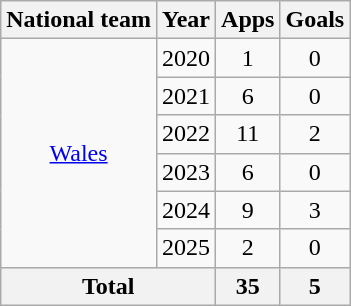<table class="wikitable" style="text-align: center;">
<tr>
<th>National team</th>
<th>Year</th>
<th>Apps</th>
<th>Goals</th>
</tr>
<tr>
<td rowspan="6"><a href='#'>Wales</a></td>
<td>2020</td>
<td>1</td>
<td>0</td>
</tr>
<tr>
<td>2021</td>
<td>6</td>
<td>0</td>
</tr>
<tr>
<td>2022</td>
<td>11</td>
<td>2</td>
</tr>
<tr>
<td>2023</td>
<td>6</td>
<td>0</td>
</tr>
<tr>
<td>2024</td>
<td>9</td>
<td>3</td>
</tr>
<tr>
<td>2025</td>
<td>2</td>
<td>0</td>
</tr>
<tr>
<th colspan="2">Total</th>
<th>35</th>
<th>5</th>
</tr>
</table>
